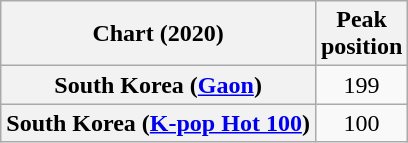<table class="wikitable plainrowheaders" style="text-align:center">
<tr>
<th scope="col">Chart (2020)</th>
<th scope="col">Peak<br>position</th>
</tr>
<tr>
<th scope="row">South Korea (<a href='#'>Gaon</a>)</th>
<td>199</td>
</tr>
<tr>
<th scope="row">South Korea (<a href='#'>K-pop Hot 100</a>)</th>
<td>100</td>
</tr>
</table>
